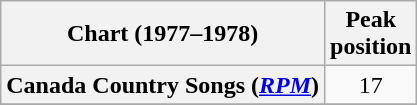<table class="wikitable sortable plainrowheaders" style="text-align:center">
<tr>
<th scope="col">Chart (1977–1978)</th>
<th scope="col">Peak<br> position</th>
</tr>
<tr>
<th scope="row">Canada Country Songs (<em><a href='#'>RPM</a></em>)</th>
<td>17</td>
</tr>
<tr>
</tr>
<tr>
</tr>
</table>
